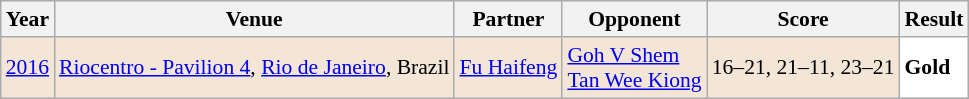<table class="sortable wikitable" style="font-size: 90%;">
<tr>
<th>Year</th>
<th>Venue</th>
<th>Partner</th>
<th>Opponent</th>
<th>Score</th>
<th>Result</th>
</tr>
<tr style="background:#F3E6D7">
<td align="center"><a href='#'>2016</a></td>
<td align="left"><a href='#'>Riocentro - Pavilion 4</a>, <a href='#'>Rio de Janeiro</a>, Brazil</td>
<td align="left"> <a href='#'>Fu Haifeng</a></td>
<td align="left"> <a href='#'>Goh V Shem</a><br> <a href='#'>Tan Wee Kiong</a></td>
<td align="left">16–21, 21–11, 23–21</td>
<td style="text-align:left; background:white"> <strong>Gold</strong></td>
</tr>
</table>
